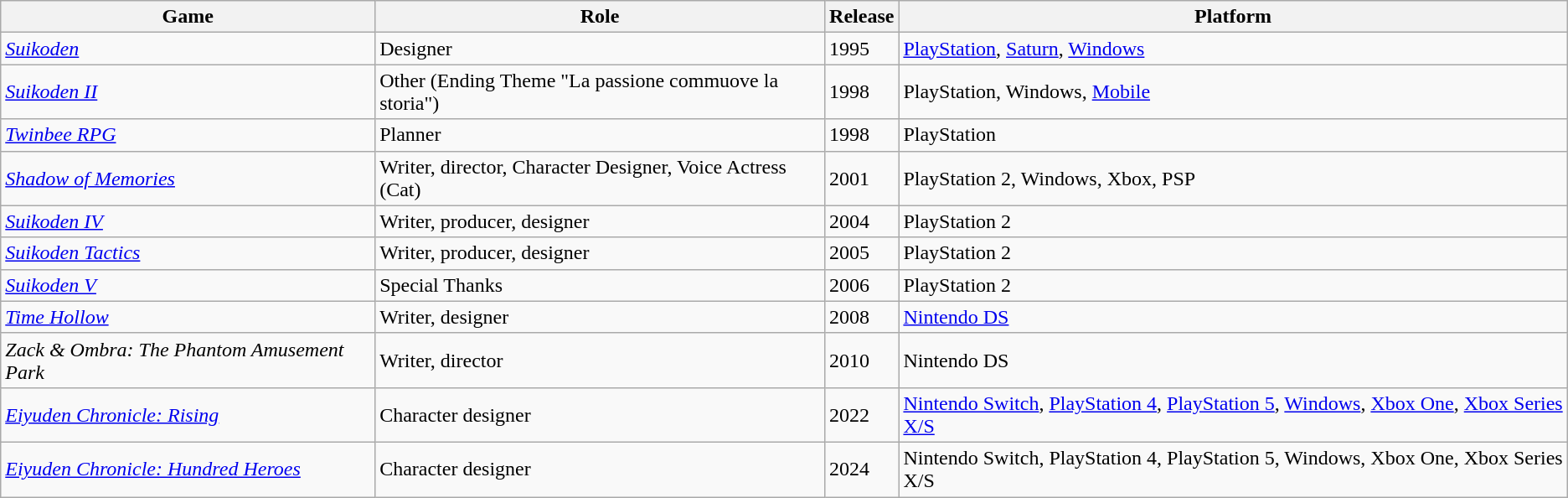<table class="wikitable">
<tr>
<th>Game</th>
<th>Role</th>
<th>Release</th>
<th>Platform</th>
</tr>
<tr>
<td><em><a href='#'>Suikoden</a></em></td>
<td>Designer</td>
<td>1995</td>
<td><a href='#'>PlayStation</a>, <a href='#'>Saturn</a>, <a href='#'>Windows</a></td>
</tr>
<tr>
<td><em><a href='#'>Suikoden II</a></em></td>
<td>Other (Ending Theme "La passione commuove la storia")</td>
<td>1998</td>
<td>PlayStation, Windows, <a href='#'>Mobile</a></td>
</tr>
<tr>
<td><em><a href='#'>Twinbee RPG</a></em></td>
<td>Planner</td>
<td>1998</td>
<td>PlayStation</td>
</tr>
<tr>
<td><em><a href='#'>Shadow of Memories</a></em></td>
<td>Writer, director, Character Designer, Voice Actress (Cat)</td>
<td>2001</td>
<td>PlayStation 2, Windows, Xbox, PSP</td>
</tr>
<tr>
<td><em><a href='#'>Suikoden IV</a></em></td>
<td>Writer, producer, designer</td>
<td>2004</td>
<td>PlayStation 2</td>
</tr>
<tr>
<td><em><a href='#'>Suikoden Tactics</a></em></td>
<td>Writer, producer, designer</td>
<td>2005</td>
<td>PlayStation 2</td>
</tr>
<tr>
<td><em><a href='#'>Suikoden V</a></em></td>
<td>Special Thanks</td>
<td>2006</td>
<td>PlayStation 2</td>
</tr>
<tr>
<td><em><a href='#'>Time Hollow</a></em></td>
<td>Writer, designer</td>
<td>2008</td>
<td><a href='#'>Nintendo DS</a></td>
</tr>
<tr>
<td><em>Zack & Ombra: The Phantom Amusement Park</em></td>
<td>Writer, director</td>
<td>2010</td>
<td>Nintendo DS</td>
</tr>
<tr>
<td><em><a href='#'>Eiyuden Chronicle: Rising</a></em></td>
<td>Character designer</td>
<td>2022</td>
<td><a href='#'>Nintendo Switch</a>, <a href='#'>PlayStation 4</a>, <a href='#'>PlayStation 5</a>, <a href='#'>Windows</a>, <a href='#'>Xbox One</a>, <a href='#'>Xbox Series X/S</a></td>
</tr>
<tr>
<td><em><a href='#'>Eiyuden Chronicle: Hundred Heroes</a></em></td>
<td>Character designer</td>
<td>2024</td>
<td>Nintendo Switch, PlayStation 4, PlayStation 5, Windows, Xbox One, Xbox Series X/S</td>
</tr>
</table>
